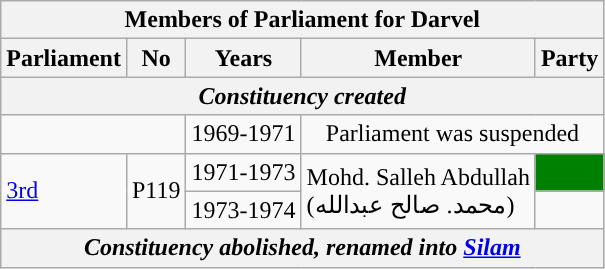<table class=wikitable>
<tr>
<th colspan="5">Members of Parliament for Darvel</th>
</tr>
<tr>
<th>Parliament</th>
<th>No</th>
<th>Years</th>
<th>Member</th>
<th>Party</th>
</tr>
<tr>
<th colspan="5" align="center"><em>Constituency created</em></th>
</tr>
<tr>
<td colspan="2"></td>
<td>1969-1971</td>
<td colspan=2 align=center>Parliament was suspended</td>
</tr>
<tr>
<td rowspan=2><a href='#'>3rd</a></td>
<td rowspan="2">P119</td>
<td>1971-1973</td>
<td rowspan=2>Mohd. Salleh Abdullah  <br>(محمد. صالح عبدالله)</td>
<td bgcolor=#008000></td>
</tr>
<tr>
<td>1973-1974</td>
<td></td>
</tr>
<tr>
<th colspan="5" align="center"><em>Constituency abolished, renamed into <a href='#'>Silam</a></em></th>
</tr>
</table>
